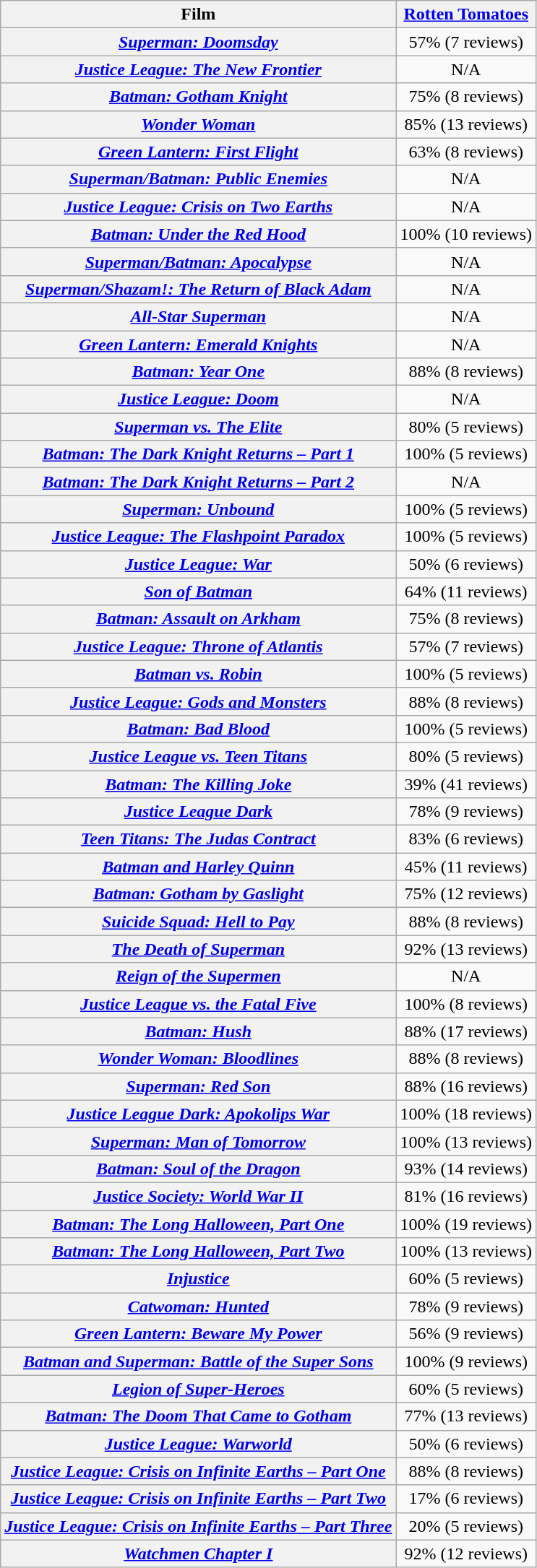<table class="wikitable plainrowheaders sortable" style="text-align: center;">
<tr>
<th scope="col">Film</th>
<th scope="col"><a href='#'>Rotten Tomatoes</a></th>
</tr>
<tr>
<th scope="row"><em><a href='#'>Superman: Doomsday</a></em></th>
<td>57% (7 reviews)</td>
</tr>
<tr>
<th scope="row"><em><a href='#'>Justice League: The New Frontier</a></em></th>
<td>N/A</td>
</tr>
<tr>
<th scope="row"><em><a href='#'>Batman: Gotham Knight</a></em></th>
<td>75% (8 reviews)</td>
</tr>
<tr>
<th scope="row"><em><a href='#'>Wonder Woman</a></em></th>
<td>85% (13 reviews)</td>
</tr>
<tr>
<th scope="row"><em><a href='#'>Green Lantern: First Flight</a></em></th>
<td>63% (8 reviews)</td>
</tr>
<tr>
<th scope="row"><em><a href='#'>Superman/Batman: Public Enemies</a></em></th>
<td>N/A</td>
</tr>
<tr>
<th scope="row"><em><a href='#'>Justice League: Crisis on Two Earths</a></em></th>
<td>N/A</td>
</tr>
<tr>
<th scope="row"><em><a href='#'>Batman: Under the Red Hood</a></em></th>
<td>100% (10 reviews)</td>
</tr>
<tr>
<th scope="row"><em><a href='#'>Superman/Batman: Apocalypse</a></em></th>
<td>N/A</td>
</tr>
<tr>
<th scope="row"><em><a href='#'>Superman/Shazam!: The Return of Black Adam</a></em></th>
<td>N/A</td>
</tr>
<tr>
<th scope="row"><em><a href='#'>All-Star Superman</a></em></th>
<td>N/A</td>
</tr>
<tr>
<th scope="row"><em><a href='#'>Green Lantern: Emerald Knights</a></em></th>
<td>N/A</td>
</tr>
<tr>
<th scope="row"><em><a href='#'>Batman: Year One</a></em></th>
<td>88% (8 reviews)</td>
</tr>
<tr>
<th scope="row"><em><a href='#'>Justice League: Doom</a></em></th>
<td>N/A</td>
</tr>
<tr>
<th scope="row"><em><a href='#'>Superman vs. The Elite</a></em></th>
<td>80% (5 reviews)</td>
</tr>
<tr>
<th scope="row"><em><a href='#'>Batman: The Dark Knight Returns – Part 1</a></em></th>
<td>100% (5 reviews)</td>
</tr>
<tr>
<th scope="row"><em><a href='#'>Batman: The Dark Knight Returns – Part 2</a></em></th>
<td>N/A</td>
</tr>
<tr>
<th scope="row"><em><a href='#'>Superman: Unbound</a></em></th>
<td>100% (5 reviews)</td>
</tr>
<tr>
<th scope="row"><em><a href='#'>Justice League: The Flashpoint Paradox</a></em></th>
<td>100% (5 reviews)</td>
</tr>
<tr>
<th scope="row"><em><a href='#'>Justice League: War</a></em></th>
<td>50% (6 reviews)</td>
</tr>
<tr>
<th scope="row"><em><a href='#'>Son of Batman</a></em></th>
<td>64% (11 reviews)</td>
</tr>
<tr>
<th scope="row"><em><a href='#'>Batman: Assault on Arkham</a></em></th>
<td>75% (8 reviews)</td>
</tr>
<tr>
<th scope="row"><em><a href='#'>Justice League: Throne of Atlantis</a></em></th>
<td>57% (7 reviews)</td>
</tr>
<tr>
<th scope="row"><em><a href='#'>Batman vs. Robin</a></em></th>
<td>100% (5 reviews)</td>
</tr>
<tr>
<th scope="row"><em><a href='#'>Justice League: Gods and Monsters</a></em></th>
<td>88% (8 reviews)</td>
</tr>
<tr>
<th scope="row"><em><a href='#'>Batman: Bad Blood</a></em></th>
<td>100% (5 reviews)</td>
</tr>
<tr>
<th scope="row"><em><a href='#'>Justice League vs. Teen Titans</a></em></th>
<td>80% (5 reviews)</td>
</tr>
<tr>
<th scope="row"><em><a href='#'>Batman: The Killing Joke</a></em></th>
<td>39% (41 reviews)</td>
</tr>
<tr>
<th scope="row"><em><a href='#'>Justice League Dark</a></em></th>
<td>78% (9 reviews)</td>
</tr>
<tr>
<th scope="row"><em><a href='#'>Teen Titans: The Judas Contract</a></em></th>
<td>83% (6 reviews)</td>
</tr>
<tr>
<th scope="row"><em><a href='#'>Batman and Harley Quinn</a></em></th>
<td>45% (11 reviews)</td>
</tr>
<tr>
<th scope="row"><em><a href='#'>Batman: Gotham by Gaslight</a></em></th>
<td>75% (12 reviews)</td>
</tr>
<tr>
<th scope="row"><em><a href='#'>Suicide Squad: Hell to Pay</a></em></th>
<td>88% (8 reviews)</td>
</tr>
<tr>
<th scope="row"><em><a href='#'>The Death of Superman</a></em></th>
<td>92% (13 reviews)</td>
</tr>
<tr>
<th scope="row"><em><a href='#'>Reign of the Supermen</a></em></th>
<td>N/A</td>
</tr>
<tr>
<th scope="row"><em><a href='#'>Justice League vs. the Fatal Five</a></em></th>
<td>100% (8 reviews)</td>
</tr>
<tr>
<th scope="row"><em><a href='#'>Batman: Hush</a></em></th>
<td>88% (17 reviews)</td>
</tr>
<tr>
<th scope="row"><em><a href='#'>Wonder Woman: Bloodlines</a></em></th>
<td>88% (8 reviews)</td>
</tr>
<tr>
<th scope="row"><em><a href='#'>Superman: Red Son</a></em></th>
<td>88% (16 reviews)</td>
</tr>
<tr>
<th scope="row"><em><a href='#'>Justice League Dark: Apokolips War</a></em></th>
<td>100% (18 reviews)</td>
</tr>
<tr>
<th scope="row"><em><a href='#'>Superman: Man of Tomorrow</a></em></th>
<td>100% (13 reviews)</td>
</tr>
<tr>
<th scope="row"><em><a href='#'>Batman: Soul of the Dragon</a></em></th>
<td>93% (14 reviews)</td>
</tr>
<tr>
<th scope="row"><em><a href='#'>Justice Society: World War II</a></em></th>
<td>81% (16 reviews)</td>
</tr>
<tr>
<th scope="row"><em><a href='#'>Batman: The Long Halloween, Part One</a></em></th>
<td>100% (19 reviews)</td>
</tr>
<tr>
<th scope="row"><em><a href='#'>Batman: The Long Halloween, Part Two</a></em></th>
<td>100% (13 reviews)</td>
</tr>
<tr>
<th scope="row"><em><a href='#'>Injustice</a></em></th>
<td>60% (5 reviews)</td>
</tr>
<tr>
<th scope="row"><em><a href='#'>Catwoman: Hunted</a></em></th>
<td>78% (9 reviews)</td>
</tr>
<tr>
<th scope="row"><em><a href='#'>Green Lantern: Beware My Power</a></em></th>
<td>56% (9 reviews)</td>
</tr>
<tr>
<th scope="row"><em><a href='#'>Batman and Superman: Battle of the Super Sons</a></em></th>
<td>100% (9 reviews)</td>
</tr>
<tr>
<th scope="row"><em><a href='#'>Legion of Super-Heroes</a></em></th>
<td>60% (5 reviews)</td>
</tr>
<tr>
<th scope="row"><em><a href='#'>Batman: The Doom That Came to Gotham</a></em></th>
<td>77% (13 reviews)</td>
</tr>
<tr>
<th scope="row"><em><a href='#'>Justice League: Warworld</a></em></th>
<td>50% (6 reviews)</td>
</tr>
<tr>
<th scope="row"><em><a href='#'>Justice League: Crisis on Infinite Earths – Part One</a></em></th>
<td>88% (8 reviews)</td>
</tr>
<tr>
<th scope="row"><em><a href='#'>Justice League: Crisis on Infinite Earths – Part Two</a></em></th>
<td>17% (6 reviews)</td>
</tr>
<tr>
<th scope="row"><em><a href='#'>Justice League: Crisis on Infinite Earths – Part Three</a></em></th>
<td>20% (5 reviews)</td>
</tr>
<tr>
<th scope="row"><a href='#'><em>Watchmen Chapter I</em></a></th>
<td>92% (12 reviews)</td>
</tr>
</table>
